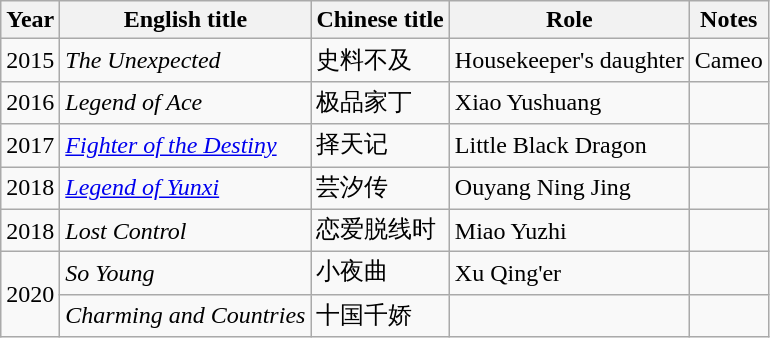<table class="wikitable">
<tr>
<th>Year</th>
<th>English title</th>
<th>Chinese title</th>
<th>Role</th>
<th>Notes</th>
</tr>
<tr>
<td>2015</td>
<td><em>The Unexpected</em></td>
<td>史料不及</td>
<td>Housekeeper's daughter</td>
<td>Cameo</td>
</tr>
<tr>
<td>2016</td>
<td><em>Legend of Ace</em></td>
<td>极品家丁</td>
<td>Xiao Yushuang</td>
<td></td>
</tr>
<tr>
<td>2017</td>
<td><em><a href='#'>Fighter of the Destiny</a></em></td>
<td>择天记</td>
<td>Little Black Dragon</td>
<td></td>
</tr>
<tr>
<td>2018</td>
<td><em><a href='#'>Legend of Yunxi</a></em></td>
<td>芸汐传</td>
<td>Ouyang Ning Jing</td>
<td></td>
</tr>
<tr>
<td>2018</td>
<td><em>Lost Control</em></td>
<td>恋爱脱线时</td>
<td>Miao Yuzhi</td>
<td></td>
</tr>
<tr>
<td rowspan=2>2020</td>
<td><em>So Young</em></td>
<td>小夜曲</td>
<td>Xu Qing'er</td>
<td></td>
</tr>
<tr>
<td><em>Charming and Countries</em></td>
<td>十国千娇</td>
<td></td>
<td></td>
</tr>
</table>
